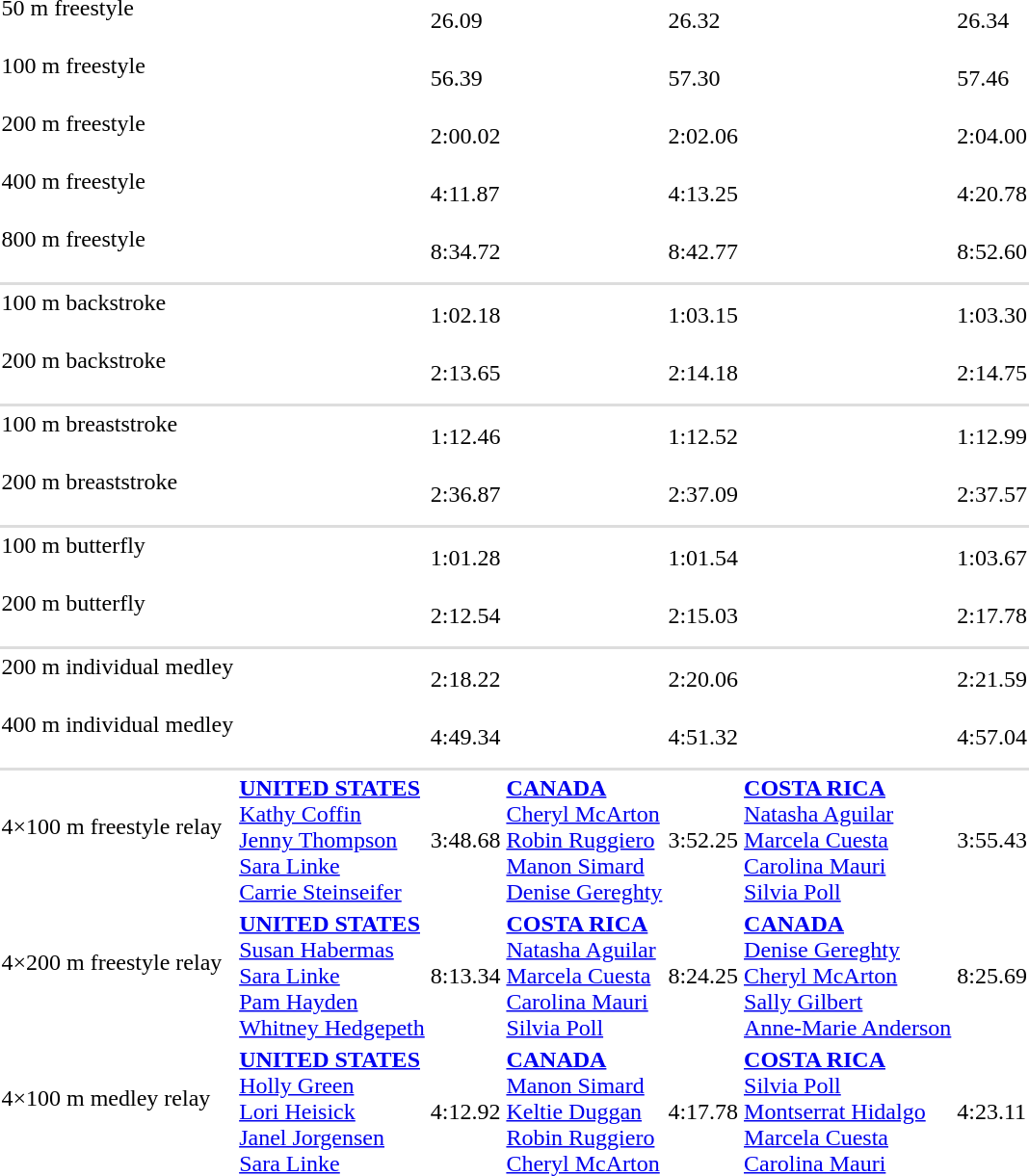<table>
<tr>
<td>50 m freestyle <br>  </td>
<td></td>
<td>26.09</td>
<td></td>
<td>26.32</td>
<td></td>
<td>26.34</td>
</tr>
<tr>
<td>100 m freestyle <br>  </td>
<td></td>
<td>56.39</td>
<td></td>
<td>57.30</td>
<td></td>
<td>57.46</td>
</tr>
<tr>
<td>200 m freestyle <br>  </td>
<td></td>
<td>2:00.02</td>
<td></td>
<td>2:02.06</td>
<td></td>
<td>2:04.00</td>
</tr>
<tr>
<td>400 m freestyle <br>  </td>
<td></td>
<td>4:11.87</td>
<td></td>
<td>4:13.25</td>
<td></td>
<td>4:20.78</td>
</tr>
<tr>
<td>800 m freestyle <br>  </td>
<td></td>
<td>8:34.72</td>
<td></td>
<td>8:42.77</td>
<td></td>
<td>8:52.60</td>
</tr>
<tr style="background:#ddd;">
<td colspan=7></td>
</tr>
<tr>
<td>100 m backstroke <br>  </td>
<td></td>
<td>1:02.18</td>
<td></td>
<td>1:03.15</td>
<td></td>
<td>1:03.30</td>
</tr>
<tr>
<td>200 m backstroke <br>  </td>
<td></td>
<td>2:13.65</td>
<td></td>
<td>2:14.18</td>
<td></td>
<td>2:14.75</td>
</tr>
<tr style="background:#ddd;">
<td colspan=7></td>
</tr>
<tr>
<td>100 m breaststroke <br>  </td>
<td></td>
<td>1:12.46</td>
<td></td>
<td>1:12.52</td>
<td></td>
<td>1:12.99</td>
</tr>
<tr>
<td>200 m breaststroke <br>  </td>
<td></td>
<td>2:36.87</td>
<td></td>
<td>2:37.09</td>
<td></td>
<td>2:37.57</td>
</tr>
<tr style="background:#ddd;">
<td colspan=7></td>
</tr>
<tr>
<td>100 m butterfly <br>  </td>
<td></td>
<td>1:01.28</td>
<td></td>
<td>1:01.54</td>
<td></td>
<td>1:03.67</td>
</tr>
<tr>
<td>200 m butterfly <br>  </td>
<td></td>
<td>2:12.54</td>
<td></td>
<td>2:15.03</td>
<td></td>
<td>2:17.78</td>
</tr>
<tr style="background:#ddd;">
<td colspan=7></td>
</tr>
<tr>
<td>200 m individual medley <br>  </td>
<td></td>
<td>2:18.22</td>
<td></td>
<td>2:20.06</td>
<td></td>
<td>2:21.59</td>
</tr>
<tr>
<td>400 m individual medley <br>  </td>
<td></td>
<td>4:49.34</td>
<td></td>
<td>4:51.32</td>
<td></td>
<td>4:57.04</td>
</tr>
<tr style="background:#ddd;">
<td colspan=7></td>
</tr>
<tr>
<td>4×100 m freestyle relay <br>  </td>
<td> <strong><a href='#'>UNITED STATES</a></strong><br><a href='#'>Kathy Coffin</a><br><a href='#'>Jenny Thompson</a><br><a href='#'>Sara Linke</a><br><a href='#'>Carrie Steinseifer</a></td>
<td>3:48.68</td>
<td> <strong><a href='#'>CANADA</a></strong><br><a href='#'>Cheryl McArton</a><br><a href='#'>Robin Ruggiero</a><br><a href='#'>Manon Simard</a><br><a href='#'>Denise Gereghty</a></td>
<td>3:52.25</td>
<td> <strong><a href='#'>COSTA RICA</a></strong><br><a href='#'>Natasha Aguilar</a><br><a href='#'>Marcela Cuesta</a><br><a href='#'>Carolina Mauri</a><br><a href='#'>Silvia Poll</a></td>
<td>3:55.43</td>
</tr>
<tr>
<td>4×200 m freestyle relay <br>  </td>
<td> <strong><a href='#'>UNITED STATES</a></strong><br><a href='#'>Susan Habermas</a><br><a href='#'>Sara Linke</a><br><a href='#'>Pam Hayden</a><br><a href='#'>Whitney Hedgepeth</a></td>
<td>8:13.34</td>
<td> <strong><a href='#'>COSTA RICA</a></strong><br><a href='#'>Natasha Aguilar</a><br><a href='#'>Marcela Cuesta</a><br><a href='#'>Carolina Mauri</a><br><a href='#'>Silvia Poll</a></td>
<td>8:24.25</td>
<td> <strong><a href='#'>CANADA</a></strong><br><a href='#'>Denise Gereghty</a><br><a href='#'>Cheryl McArton</a><br><a href='#'>Sally Gilbert</a><br><a href='#'>Anne-Marie Anderson</a></td>
<td>8:25.69</td>
</tr>
<tr>
<td>4×100 m medley relay <br>  </td>
<td> <strong><a href='#'>UNITED STATES</a></strong><br><a href='#'>Holly Green</a><br><a href='#'>Lori Heisick</a><br><a href='#'>Janel Jorgensen</a><br><a href='#'>Sara Linke</a></td>
<td>4:12.92</td>
<td> <strong><a href='#'>CANADA</a></strong><br><a href='#'>Manon Simard</a><br><a href='#'>Keltie Duggan</a><br><a href='#'>Robin Ruggiero</a><br><a href='#'>Cheryl McArton</a></td>
<td>4:17.78</td>
<td> <strong><a href='#'>COSTA RICA</a></strong><br><a href='#'>Silvia Poll</a><br><a href='#'>Montserrat Hidalgo</a><br><a href='#'>Marcela Cuesta</a><br><a href='#'>Carolina Mauri</a></td>
<td>4:23.11</td>
</tr>
</table>
